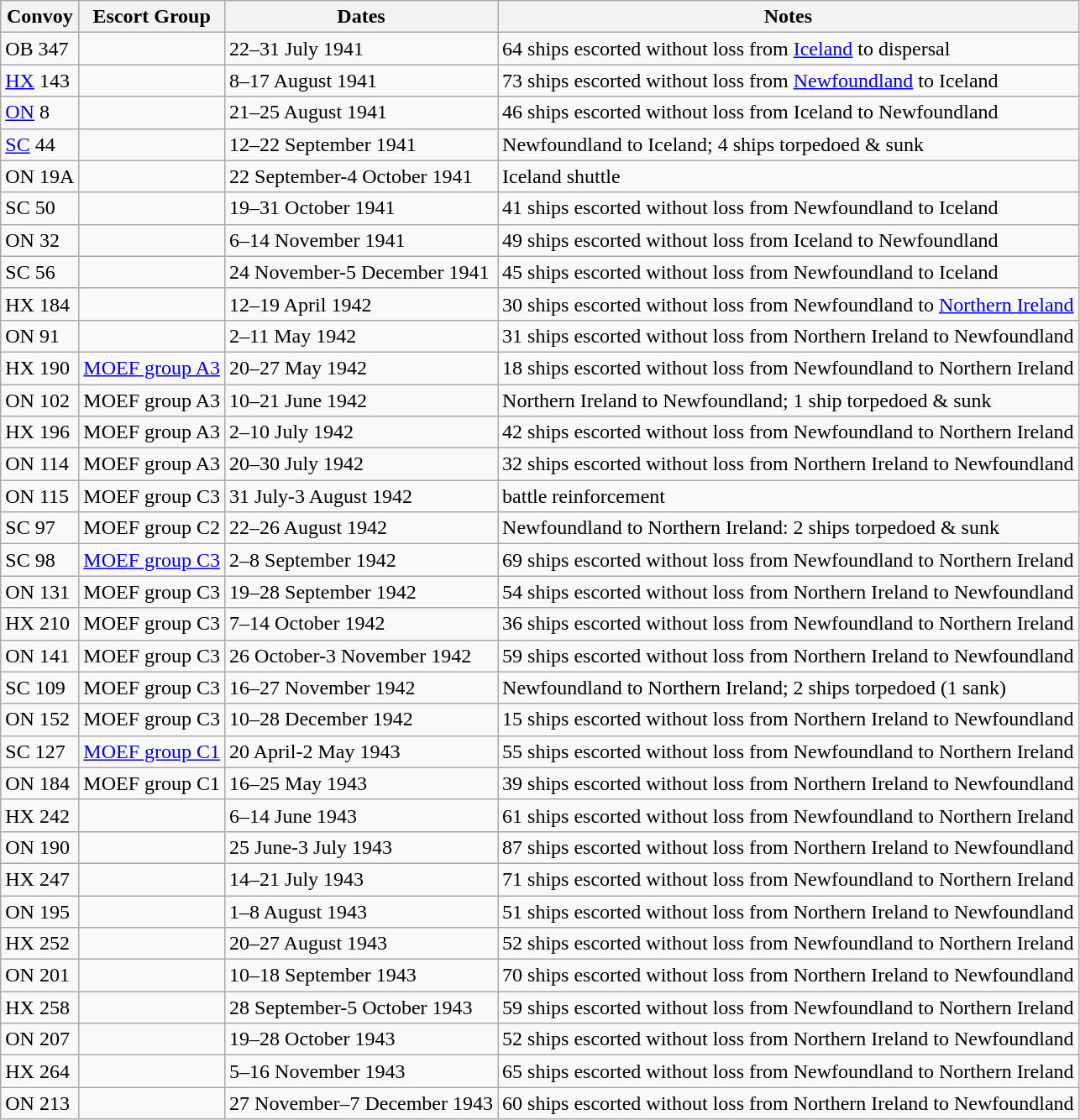<table class="wikitable">
<tr>
<th>Convoy</th>
<th>Escort Group</th>
<th>Dates</th>
<th>Notes</th>
</tr>
<tr>
<td>OB 347</td>
<td></td>
<td>22–31 July 1941</td>
<td>64 ships escorted without loss from <a href='#'>Iceland</a> to dispersal</td>
</tr>
<tr>
<td><a href='#'>HX</a> 143</td>
<td></td>
<td>8–17 August 1941</td>
<td>73 ships escorted without loss from <a href='#'>Newfoundland</a> to Iceland</td>
</tr>
<tr>
<td><a href='#'>ON</a> 8</td>
<td></td>
<td>21–25 August 1941</td>
<td>46 ships escorted without loss from Iceland to Newfoundland</td>
</tr>
<tr>
<td><a href='#'>SC</a> 44</td>
<td></td>
<td>12–22 September 1941</td>
<td>Newfoundland to Iceland; 4 ships torpedoed & sunk</td>
</tr>
<tr>
<td>ON 19A</td>
<td></td>
<td>22 September-4 October 1941</td>
<td>Iceland shuttle</td>
</tr>
<tr>
<td>SC 50</td>
<td></td>
<td>19–31 October 1941</td>
<td>41 ships escorted without loss from Newfoundland to Iceland</td>
</tr>
<tr>
<td>ON 32</td>
<td></td>
<td>6–14 November 1941</td>
<td>49 ships escorted without loss from Iceland to Newfoundland</td>
</tr>
<tr>
<td>SC 56</td>
<td></td>
<td>24 November-5 December 1941</td>
<td>45 ships escorted without loss from Newfoundland to Iceland</td>
</tr>
<tr>
<td>HX 184</td>
<td></td>
<td>12–19 April 1942</td>
<td>30 ships escorted without loss from Newfoundland to <a href='#'>Northern Ireland</a></td>
</tr>
<tr>
<td>ON 91</td>
<td></td>
<td>2–11 May 1942</td>
<td>31 ships escorted without loss from Northern Ireland to Newfoundland</td>
</tr>
<tr>
<td>HX 190</td>
<td><a href='#'>MOEF group A3</a></td>
<td>20–27 May 1942</td>
<td>18 ships escorted without loss from Newfoundland to Northern Ireland</td>
</tr>
<tr>
<td>ON 102</td>
<td>MOEF group A3</td>
<td>10–21 June 1942</td>
<td>Northern Ireland to Newfoundland; 1 ship torpedoed & sunk</td>
</tr>
<tr>
<td>HX 196</td>
<td>MOEF group A3</td>
<td>2–10 July 1942</td>
<td>42 ships escorted without loss from Newfoundland to Northern Ireland</td>
</tr>
<tr>
<td>ON 114</td>
<td>MOEF group A3</td>
<td>20–30 July 1942</td>
<td>32 ships escorted without loss from Northern Ireland to Newfoundland</td>
</tr>
<tr>
<td>ON 115</td>
<td>MOEF group C3</td>
<td>31 July-3 August 1942</td>
<td>battle reinforcement</td>
</tr>
<tr>
<td>SC 97</td>
<td>MOEF group C2</td>
<td>22–26 August 1942</td>
<td>Newfoundland to Northern Ireland: 2 ships torpedoed & sunk</td>
</tr>
<tr>
<td>SC 98</td>
<td><a href='#'>MOEF group C3</a></td>
<td>2–8 September 1942</td>
<td>69 ships escorted without loss from Newfoundland to Northern Ireland</td>
</tr>
<tr>
<td>ON 131</td>
<td>MOEF group C3</td>
<td>19–28 September 1942</td>
<td>54 ships escorted without loss from Northern Ireland to Newfoundland</td>
</tr>
<tr>
<td>HX 210</td>
<td>MOEF group C3</td>
<td>7–14 October 1942</td>
<td>36 ships escorted without loss from Newfoundland to Northern Ireland</td>
</tr>
<tr>
<td>ON 141</td>
<td>MOEF group C3</td>
<td>26 October-3 November 1942</td>
<td>59 ships escorted without loss from Northern Ireland to Newfoundland</td>
</tr>
<tr>
<td>SC 109</td>
<td>MOEF group C3</td>
<td>16–27 November 1942</td>
<td>Newfoundland to Northern Ireland; 2 ships torpedoed (1 sank)</td>
</tr>
<tr>
<td>ON 152</td>
<td>MOEF group C3</td>
<td>10–28 December 1942</td>
<td>15 ships escorted without loss from Northern Ireland to Newfoundland</td>
</tr>
<tr>
<td>SC 127</td>
<td><a href='#'>MOEF group C1</a></td>
<td>20 April-2 May 1943</td>
<td>55 ships escorted without loss from Newfoundland to Northern Ireland</td>
</tr>
<tr>
<td>ON 184</td>
<td>MOEF group C1</td>
<td>16–25 May 1943</td>
<td>39 ships escorted without loss from Northern Ireland to Newfoundland</td>
</tr>
<tr>
<td>HX 242</td>
<td></td>
<td>6–14 June 1943</td>
<td>61 ships escorted without loss from Newfoundland to Northern Ireland</td>
</tr>
<tr>
<td>ON 190</td>
<td></td>
<td>25 June-3 July 1943</td>
<td>87 ships escorted without loss from Northern Ireland to Newfoundland</td>
</tr>
<tr>
<td>HX 247</td>
<td></td>
<td>14–21 July 1943</td>
<td>71 ships escorted without loss from Newfoundland to Northern Ireland</td>
</tr>
<tr>
<td>ON 195</td>
<td></td>
<td>1–8 August 1943</td>
<td>51 ships escorted without loss from Northern Ireland to Newfoundland</td>
</tr>
<tr>
<td>HX 252</td>
<td></td>
<td>20–27 August 1943</td>
<td>52 ships escorted without loss from Newfoundland to Northern Ireland</td>
</tr>
<tr>
<td>ON 201</td>
<td></td>
<td>10–18 September 1943</td>
<td>70 ships escorted without loss from Northern Ireland to Newfoundland</td>
</tr>
<tr>
<td>HX 258</td>
<td></td>
<td>28 September-5 October 1943</td>
<td>59 ships escorted without loss from Newfoundland to Northern Ireland</td>
</tr>
<tr>
<td>ON 207</td>
<td></td>
<td>19–28 October 1943</td>
<td>52 ships escorted without loss from Northern Ireland to Newfoundland</td>
</tr>
<tr>
<td>HX 264</td>
<td></td>
<td>5–16 November 1943</td>
<td>65 ships escorted without loss from Newfoundland to Northern Ireland</td>
</tr>
<tr>
<td>ON 213</td>
<td></td>
<td>27 November–7 December 1943</td>
<td>60 ships escorted without loss from Northern Ireland to Newfoundland</td>
</tr>
</table>
